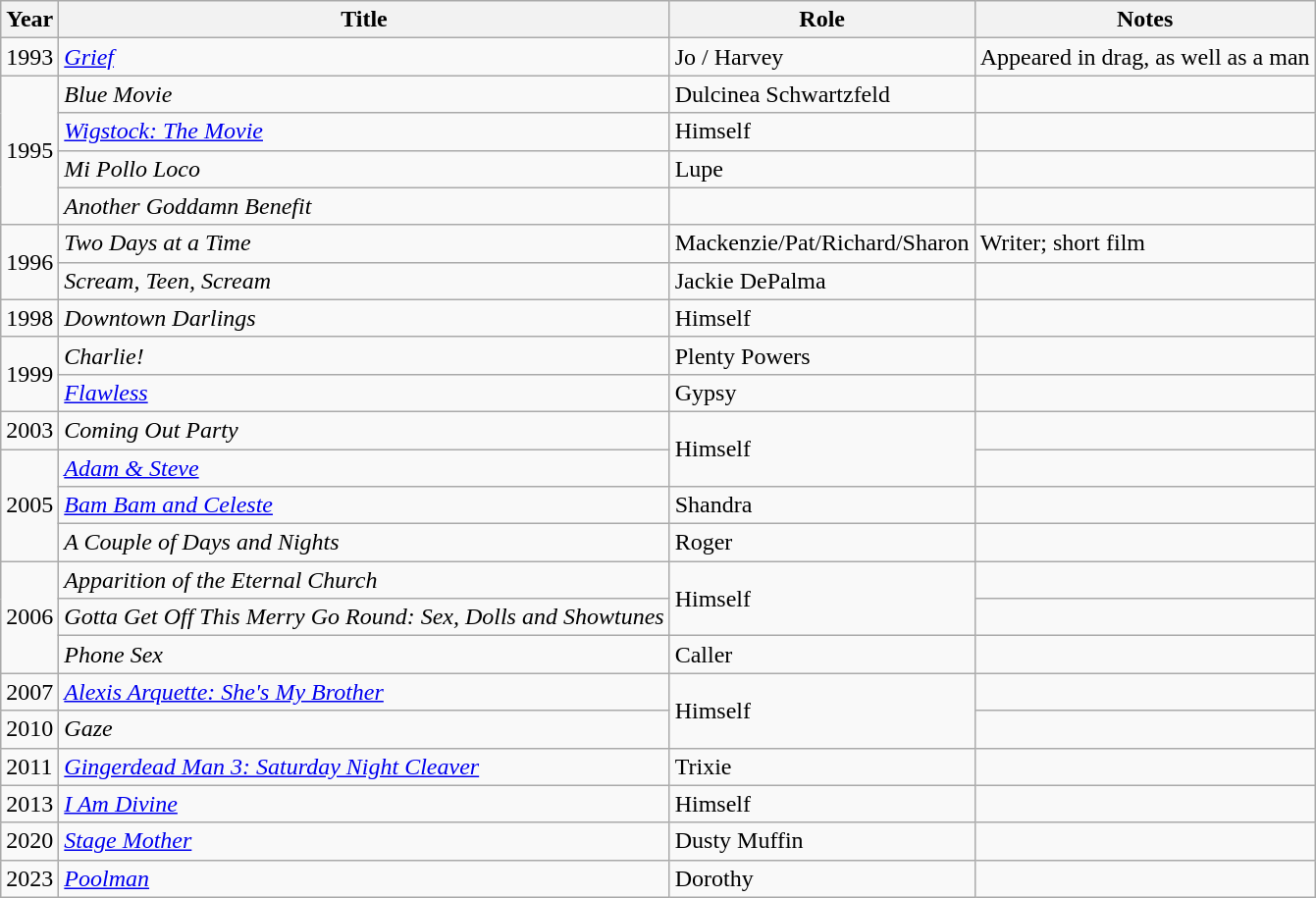<table class="wikitable sortable">
<tr>
<th>Year</th>
<th>Title</th>
<th>Role</th>
<th class="unsortable">Notes</th>
</tr>
<tr>
<td>1993</td>
<td><em><a href='#'>Grief</a></em></td>
<td>Jo / Harvey</td>
<td>Appeared in drag, as well as a man</td>
</tr>
<tr>
<td rowspan="4">1995</td>
<td><em>Blue Movie</em></td>
<td>Dulcinea Schwartzfeld</td>
<td></td>
</tr>
<tr>
<td><em><a href='#'>Wigstock: The Movie</a></em></td>
<td>Himself</td>
<td></td>
</tr>
<tr>
<td><em>Mi Pollo Loco</em></td>
<td>Lupe</td>
<td></td>
</tr>
<tr>
<td><em>Another Goddamn Benefit</em></td>
<td></td>
<td></td>
</tr>
<tr>
<td rowspan="2">1996</td>
<td><em>Two Days at a Time</em></td>
<td>Mackenzie/Pat/Richard/Sharon</td>
<td>Writer; short film</td>
</tr>
<tr>
<td><em>Scream, Teen, Scream</em></td>
<td>Jackie DePalma</td>
<td></td>
</tr>
<tr>
<td>1998</td>
<td><em>Downtown Darlings</em></td>
<td>Himself</td>
<td></td>
</tr>
<tr>
<td rowspan="2">1999</td>
<td><em>Charlie!</em></td>
<td>Plenty Powers</td>
<td></td>
</tr>
<tr>
<td><em><a href='#'>Flawless</a></em></td>
<td>Gypsy</td>
<td></td>
</tr>
<tr>
<td>2003</td>
<td><em>Coming Out Party</em></td>
<td rowspan="2">Himself</td>
<td></td>
</tr>
<tr>
<td rowspan="3">2005</td>
<td><em><a href='#'>Adam & Steve</a></em></td>
<td></td>
</tr>
<tr>
<td><em><a href='#'>Bam Bam and Celeste</a></em></td>
<td>Shandra</td>
<td></td>
</tr>
<tr>
<td><em>A Couple of Days and Nights</em></td>
<td>Roger</td>
<td></td>
</tr>
<tr>
<td rowspan="3">2006</td>
<td><em>Apparition of the Eternal Church</em></td>
<td rowspan="2">Himself</td>
<td></td>
</tr>
<tr>
<td><em>Gotta Get Off This Merry Go Round: Sex, Dolls and Showtunes</em></td>
<td></td>
</tr>
<tr>
<td><em>Phone Sex</em></td>
<td>Caller</td>
<td></td>
</tr>
<tr>
<td>2007</td>
<td><em><a href='#'>Alexis Arquette: She's My Brother</a></em></td>
<td rowspan="2">Himself</td>
<td></td>
</tr>
<tr>
<td>2010</td>
<td><em>Gaze</em></td>
<td></td>
</tr>
<tr>
<td>2011</td>
<td><em><a href='#'>Gingerdead Man 3: Saturday Night Cleaver</a></em></td>
<td>Trixie</td>
<td></td>
</tr>
<tr>
<td>2013</td>
<td><em><a href='#'>I Am Divine</a></em></td>
<td>Himself</td>
<td></td>
</tr>
<tr>
<td>2020</td>
<td><em><a href='#'>Stage Mother</a></em></td>
<td>Dusty Muffin</td>
<td></td>
</tr>
<tr>
<td>2023</td>
<td><a href='#'><em>Poolman</em></a></td>
<td>Dorothy</td>
<td></td>
</tr>
</table>
